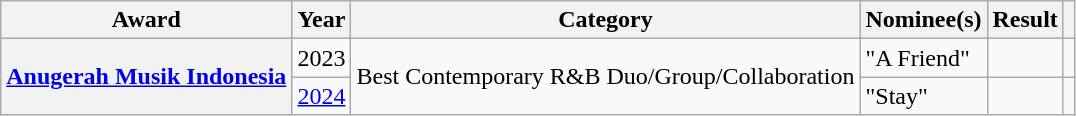<table class="wikitable sortable plainrowheaders">
<tr>
<th scope="col">Award</th>
<th scope="col">Year</th>
<th scope="col">Category</th>
<th scope="col">Nominee(s)</th>
<th scope="col">Result</th>
<th scope="col" class="unsortable"></th>
</tr>
<tr>
<th rowspan="2" scope="row"><a href='#'>Anugerah Musik Indonesia</a></th>
<td style="text-align:center;">2023</td>
<td rowspan="2">Best Contemporary R&B Duo/Group/Collaboration</td>
<td>"A Friend"</td>
<td></td>
<td style="text-align:center;"></td>
</tr>
<tr>
<td style="text-align:center;"><a href='#'>2024</a></td>
<td>"Stay"</td>
<td></td>
<td style="text-align:center;"></td>
</tr>
</table>
